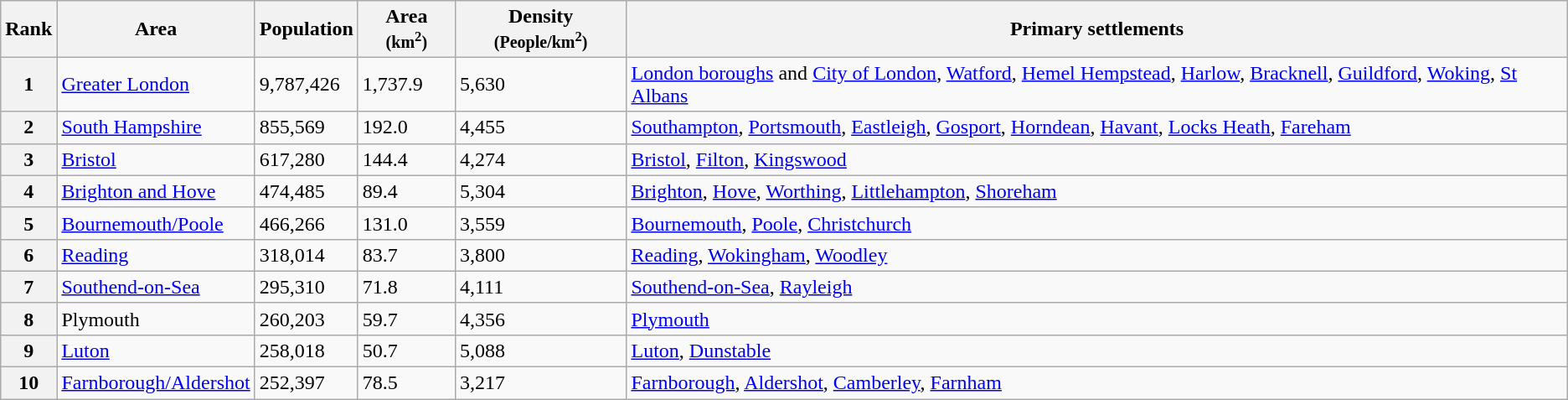<table class="wikitable sortable">
<tr>
<th>Rank</th>
<th>Area</th>
<th>Population</th>
<th>Area <small>(km<sup>2</sup>)</small></th>
<th>Density <small>(People/km<sup>2</sup>)</small></th>
<th class="unsortable">Primary settlements</th>
</tr>
<tr>
<th>1</th>
<td><a href='#'>Greater London</a></td>
<td>9,787,426</td>
<td>1,737.9</td>
<td>5,630</td>
<td><a href='#'>London boroughs</a> and <a href='#'>City of London</a>, <a href='#'>Watford</a>, <a href='#'>Hemel Hempstead</a>, <a href='#'>Harlow</a>, <a href='#'>Bracknell</a>, <a href='#'>Guildford</a>, <a href='#'>Woking</a>, <a href='#'>St Albans</a></td>
</tr>
<tr>
<th>2</th>
<td><a href='#'>South Hampshire</a></td>
<td>855,569</td>
<td>192.0</td>
<td>4,455</td>
<td><a href='#'>Southampton</a>, <a href='#'>Portsmouth</a>, <a href='#'>Eastleigh</a>, <a href='#'>Gosport</a>, <a href='#'>Horndean</a>, <a href='#'>Havant</a>, <a href='#'>Locks Heath</a>, <a href='#'>Fareham</a></td>
</tr>
<tr>
<th>3</th>
<td><a href='#'>Bristol</a></td>
<td>617,280</td>
<td>144.4</td>
<td>4,274</td>
<td><a href='#'>Bristol</a>, <a href='#'>Filton</a>, <a href='#'>Kingswood</a></td>
</tr>
<tr>
<th>4</th>
<td><a href='#'>Brighton and Hove</a></td>
<td>474,485</td>
<td>89.4</td>
<td>5,304</td>
<td><a href='#'>Brighton</a>, <a href='#'>Hove</a>, <a href='#'>Worthing</a>, <a href='#'>Littlehampton</a>, <a href='#'>Shoreham</a></td>
</tr>
<tr>
<th>5</th>
<td><a href='#'>Bournemouth/Poole</a></td>
<td>466,266</td>
<td>131.0</td>
<td>3,559</td>
<td><a href='#'>Bournemouth</a>, <a href='#'>Poole</a>, <a href='#'>Christchurch</a></td>
</tr>
<tr>
<th>6</th>
<td><a href='#'>Reading</a></td>
<td>318,014</td>
<td>83.7</td>
<td>3,800</td>
<td><a href='#'>Reading</a>, <a href='#'>Wokingham</a>, <a href='#'>Woodley</a></td>
</tr>
<tr>
<th>7</th>
<td><a href='#'>Southend-on-Sea</a></td>
<td>295,310</td>
<td>71.8</td>
<td>4,111</td>
<td><a href='#'>Southend-on-Sea</a>, <a href='#'>Rayleigh</a></td>
</tr>
<tr>
<th>8</th>
<td>Plymouth</td>
<td>260,203</td>
<td>59.7</td>
<td>4,356</td>
<td><a href='#'>Plymouth</a></td>
</tr>
<tr>
<th>9</th>
<td><a href='#'>Luton</a></td>
<td>258,018</td>
<td>50.7</td>
<td>5,088</td>
<td><a href='#'>Luton</a>, <a href='#'>Dunstable</a></td>
</tr>
<tr>
<th>10</th>
<td><a href='#'>Farnborough/Aldershot</a></td>
<td>252,397</td>
<td>78.5</td>
<td>3,217</td>
<td><a href='#'>Farnborough</a>, <a href='#'>Aldershot</a>, <a href='#'>Camberley</a>, <a href='#'>Farnham</a></td>
</tr>
</table>
